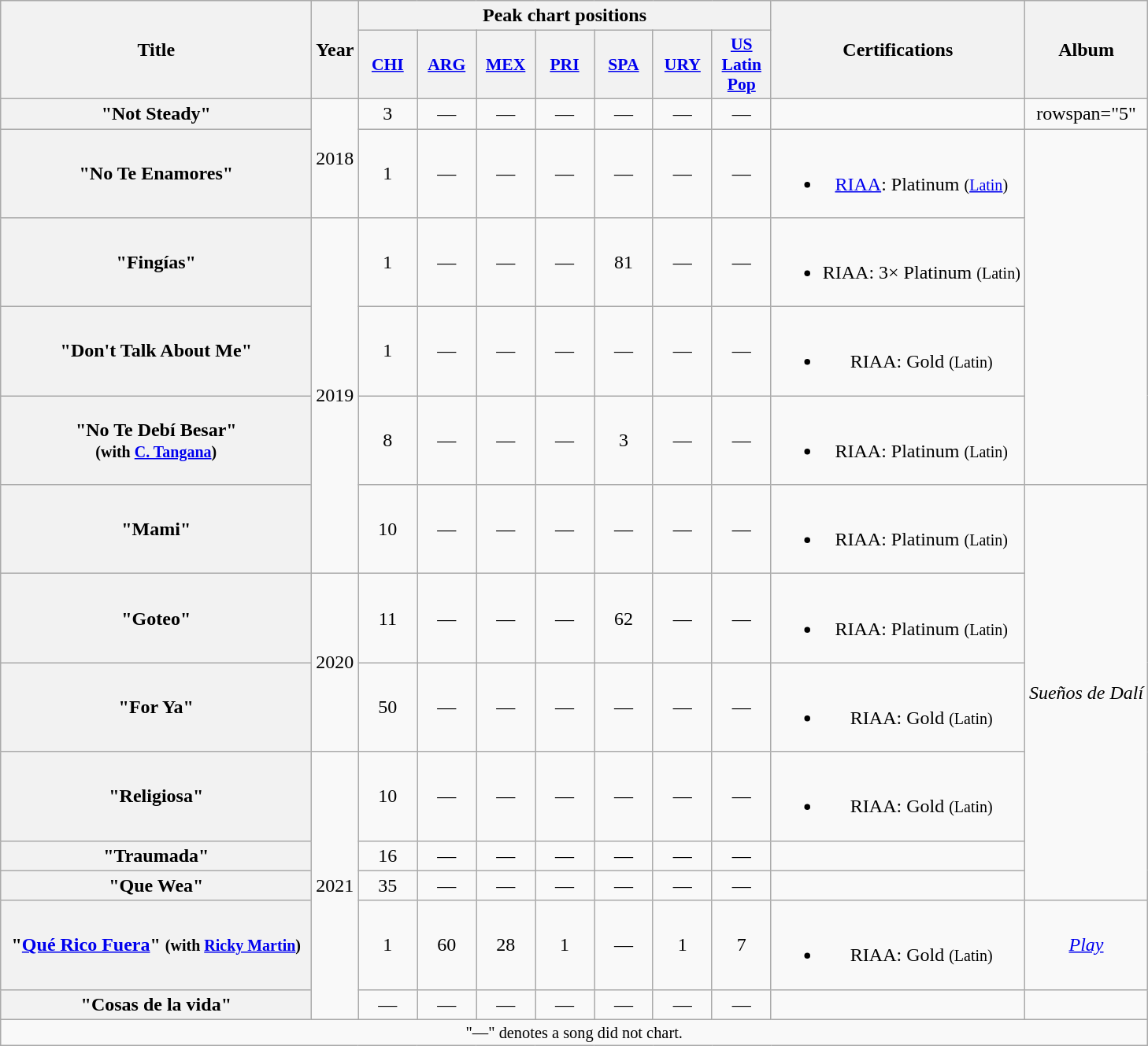<table class="wikitable plainrowheaders" style="text-align:center;">
<tr>
<th scope="col" rowspan="2" style="width:16em;">Title</th>
<th scope="col" rowspan="2">Year</th>
<th scope="col" colspan="7">Peak chart positions</th>
<th scope="col" rowspan="2">Certifications</th>
<th scope="col" rowspan="2">Album</th>
</tr>
<tr>
<th scope="col" style="width:3em;font-size:90%;"><a href='#'>CHI</a></th>
<th scope="col" style="width:3em;font-size:90%;"><a href='#'>ARG</a><br></th>
<th scope="col" style="width:3em;font-size:90%;"><a href='#'>MEX</a><br></th>
<th scope="col" style="width:3em;font-size:90%;"><a href='#'>PRI</a></th>
<th scope="col" style="width:3em;font-size:90%;"><a href='#'>SPA</a></th>
<th scope="col" style="width:3em;font-size:90%;"><a href='#'>URY</a></th>
<th scope="col" style="width:3em;font-size:90%;"><a href='#'>US Latin Pop</a><br></th>
</tr>
<tr>
<th scope="row">"Not Steady"</th>
<td rowspan="2">2018</td>
<td>3</td>
<td>—</td>
<td>—</td>
<td>—</td>
<td>—</td>
<td>—</td>
<td>—</td>
<td></td>
<td>rowspan="5" </td>
</tr>
<tr>
<th scope="row">"No Te Enamores"</th>
<td>1</td>
<td>—</td>
<td>—</td>
<td>—</td>
<td>—</td>
<td>—</td>
<td>—</td>
<td><br><ul><li><a href='#'>RIAA</a>: Platinum <small>(<a href='#'>Latin</a>)</small></li></ul></td>
</tr>
<tr>
<th scope="row">"Fingías"</th>
<td rowspan="4">2019</td>
<td>1</td>
<td>—</td>
<td>—</td>
<td>—</td>
<td>81</td>
<td>—</td>
<td>—</td>
<td><br><ul><li>RIAA: 3× Platinum <small>(Latin)</small></li></ul></td>
</tr>
<tr>
<th scope="row">"Don't Talk About Me"</th>
<td>1</td>
<td>—</td>
<td>—</td>
<td>—</td>
<td>—</td>
<td>—</td>
<td>—</td>
<td><br><ul><li>RIAA: Gold <small>(Latin)</small></li></ul></td>
</tr>
<tr>
<th scope="row">"No Te Debí Besar"<br><small>(with <a href='#'>C. Tangana</a>)</small></th>
<td>8</td>
<td>—</td>
<td>—</td>
<td>—</td>
<td>3</td>
<td>—</td>
<td>—</td>
<td><br><ul><li>RIAA: Platinum <small>(Latin)</small></li></ul></td>
</tr>
<tr>
<th scope="row">"Mami"</th>
<td>10</td>
<td>—</td>
<td>—</td>
<td>—</td>
<td>—</td>
<td>—</td>
<td>—</td>
<td><br><ul><li>RIAA: Platinum <small>(Latin)</small></li></ul></td>
<td rowspan="6"><em>Sueños de Dalí</em></td>
</tr>
<tr>
<th scope="row">"Goteo"</th>
<td rowspan="2">2020</td>
<td>11</td>
<td>—</td>
<td>—</td>
<td>—</td>
<td>62</td>
<td>—</td>
<td>—</td>
<td><br><ul><li>RIAA: Platinum <small>(Latin)</small></li></ul></td>
</tr>
<tr>
<th scope="row">"For Ya"</th>
<td>50</td>
<td>—</td>
<td>—</td>
<td>—</td>
<td>—</td>
<td>—</td>
<td>—</td>
<td><br><ul><li>RIAA: Gold <small>(Latin)</small></li></ul></td>
</tr>
<tr>
<th scope="row">"Religiosa"</th>
<td rowspan="5">2021</td>
<td>10</td>
<td>—</td>
<td>—</td>
<td>—</td>
<td>—</td>
<td>—</td>
<td>—</td>
<td><br><ul><li>RIAA: Gold <small>(Latin)</small></li></ul></td>
</tr>
<tr>
<th scope="row">"Traumada"</th>
<td>16</td>
<td>—</td>
<td>—</td>
<td>—</td>
<td>—</td>
<td>—</td>
<td>—</td>
<td></td>
</tr>
<tr>
<th scope="row">"Que Wea"</th>
<td>35</td>
<td>—</td>
<td>—</td>
<td>—</td>
<td>—</td>
<td>—</td>
<td>—</td>
<td></td>
</tr>
<tr>
<th scope="row">"<a href='#'>Qué Rico Fuera</a>" <small>(with <a href='#'>Ricky Martin</a>)</small></th>
<td>1</td>
<td>60</td>
<td>28</td>
<td>1</td>
<td>—</td>
<td>1</td>
<td>7</td>
<td><br><ul><li>RIAA: Gold <small>(Latin)</small></li></ul></td>
<td><em><a href='#'>Play</a></em></td>
</tr>
<tr>
<th scope="row">"Cosas de la vida"</th>
<td>—</td>
<td>—</td>
<td>—</td>
<td>—</td>
<td>—</td>
<td>—</td>
<td>—</td>
<td></td>
<td></td>
</tr>
<tr>
<td colspan="11" align="center" style="font-size:85%">"—" denotes a song did not chart.</td>
</tr>
</table>
